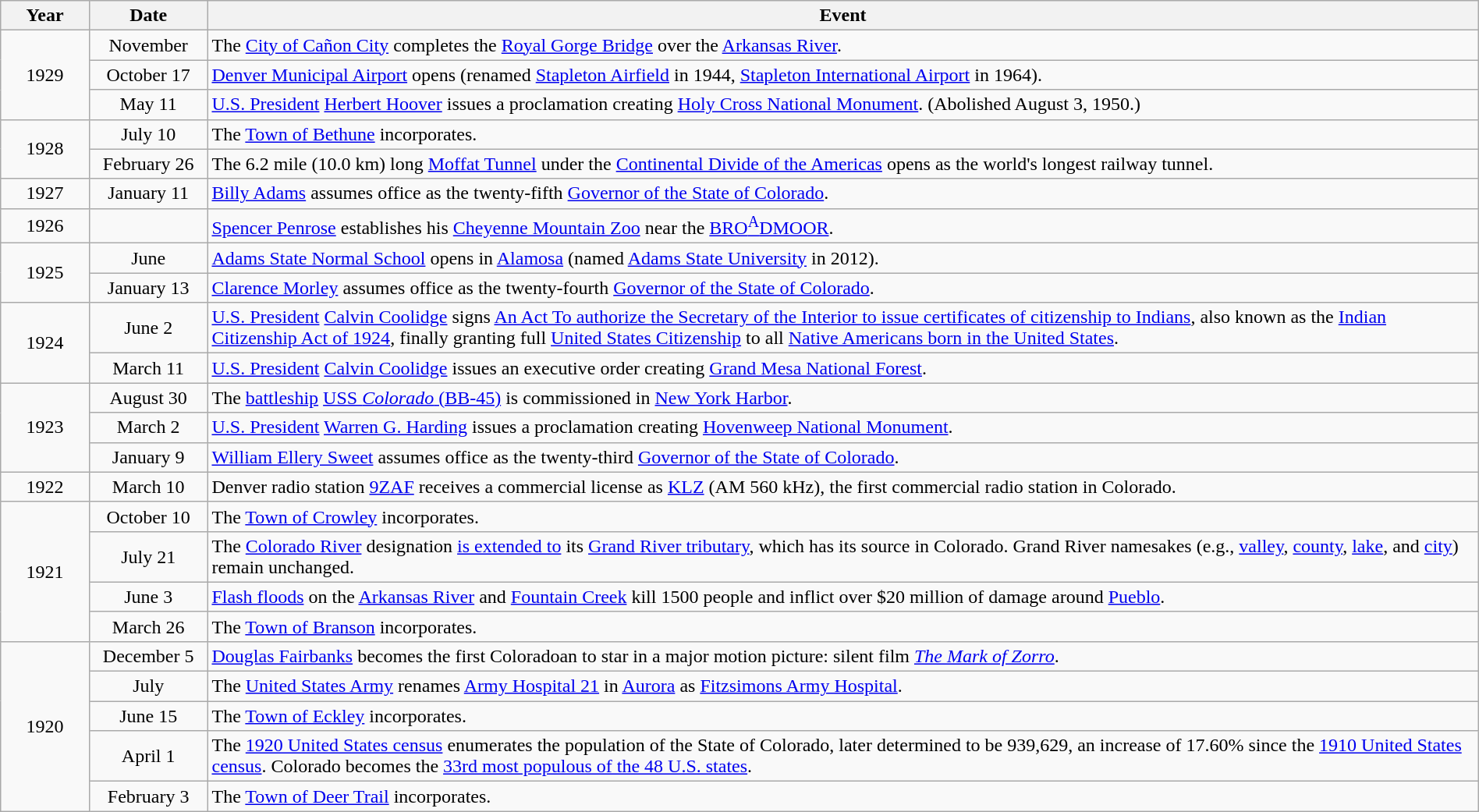<table class="wikitable" style="width:100%;">
<tr>
<th style="width:6%">Year</th>
<th style="width:8%">Date</th>
<th style="width:86%">Event</th>
</tr>
<tr>
<td align=center rowspan=3>1929</td>
<td align=center>November</td>
<td>The <a href='#'>City of Cañon City</a> completes the <a href='#'>Royal Gorge Bridge</a> over the <a href='#'>Arkansas River</a>.</td>
</tr>
<tr>
<td align=center>October 17</td>
<td><a href='#'>Denver Municipal Airport</a> opens (renamed <a href='#'>Stapleton Airfield</a> in 1944, <a href='#'>Stapleton International Airport</a> in 1964).</td>
</tr>
<tr>
<td align=center>May 11</td>
<td><a href='#'>U.S. President</a> <a href='#'>Herbert Hoover</a> issues a proclamation creating <a href='#'>Holy Cross National Monument</a>. (Abolished August 3, 1950.)</td>
</tr>
<tr>
<td align=center rowspan=2>1928</td>
<td align=center>July 10</td>
<td>The <a href='#'>Town of Bethune</a> incorporates.</td>
</tr>
<tr>
<td align=center>February 26</td>
<td>The 6.2 mile (10.0 km) long <a href='#'>Moffat Tunnel</a> under the <a href='#'>Continental Divide of the Americas</a> opens as the world's longest railway tunnel.</td>
</tr>
<tr>
<td align=center rowspan=1>1927</td>
<td align=center>January 11</td>
<td><a href='#'>Billy Adams</a> assumes office as the twenty-fifth <a href='#'>Governor of the State of Colorado</a>.</td>
</tr>
<tr>
<td align=center rowspan=1>1926</td>
<td align=center></td>
<td><a href='#'>Spencer Penrose</a> establishes his <a href='#'>Cheyenne Mountain Zoo</a> near the <a href='#'>BRO<sup>A</sup>DMOOR</a>.</td>
</tr>
<tr>
<td align=center rowspan=2>1925</td>
<td align=center>June</td>
<td><a href='#'>Adams State Normal School</a> opens in <a href='#'>Alamosa</a> (named <a href='#'>Adams State University</a> in 2012).</td>
</tr>
<tr>
<td align=center>January 13</td>
<td><a href='#'>Clarence Morley</a> assumes office as the twenty-fourth <a href='#'>Governor of the State of Colorado</a>.</td>
</tr>
<tr>
<td align=center rowspan=2>1924</td>
<td align=center>June 2</td>
<td><a href='#'>U.S. President</a> <a href='#'>Calvin Coolidge</a> signs <a href='#'>An Act To authorize the Secretary of the Interior to issue certificates of citizenship to Indians</a>, also known as the <a href='#'>Indian Citizenship Act of 1924</a>, finally granting full <a href='#'>United States Citizenship</a> to all <a href='#'>Native Americans born in the United States</a>.</td>
</tr>
<tr>
<td align=center>March 11</td>
<td><a href='#'>U.S. President</a> <a href='#'>Calvin Coolidge</a> issues an executive order creating <a href='#'>Grand Mesa National Forest</a>.</td>
</tr>
<tr>
<td align=center rowspan=3>1923</td>
<td align=center>August 30</td>
<td>The <a href='#'>battleship</a> <a href='#'>USS <em>Colorado</em> (BB-45)</a> is commissioned in <a href='#'>New York Harbor</a>.</td>
</tr>
<tr>
<td align=center>March 2</td>
<td><a href='#'>U.S. President</a> <a href='#'>Warren G. Harding</a> issues a proclamation creating <a href='#'>Hovenweep National Monument</a>.</td>
</tr>
<tr>
<td align=center>January 9</td>
<td><a href='#'>William Ellery Sweet</a> assumes office as the twenty-third <a href='#'>Governor of the State of Colorado</a>.</td>
</tr>
<tr>
<td align=center rowspan=1>1922</td>
<td align=center>March 10</td>
<td>Denver radio station <a href='#'>9ZAF</a> receives a commercial license as <a href='#'>KLZ</a> (AM 560 kHz), the first commercial radio station in Colorado.</td>
</tr>
<tr>
<td align=center rowspan=4>1921</td>
<td align=center>October 10</td>
<td>The <a href='#'>Town of Crowley</a> incorporates.</td>
</tr>
<tr>
<td align=center>July 21</td>
<td>The <a href='#'>Colorado River</a> designation <a href='#'>is extended to</a> its <a href='#'>Grand River tributary</a>, which has its source in Colorado. Grand River namesakes (e.g., <a href='#'>valley</a>, <a href='#'>county</a>, <a href='#'>lake</a>, and <a href='#'>city</a>) remain unchanged.</td>
</tr>
<tr>
<td align=center>June 3</td>
<td><a href='#'>Flash floods</a> on the <a href='#'>Arkansas River</a> and <a href='#'>Fountain Creek</a> kill 1500 people and inflict over $20 million of damage around <a href='#'>Pueblo</a>.</td>
</tr>
<tr>
<td align=center>March 26</td>
<td>The <a href='#'>Town of Branson</a> incorporates.</td>
</tr>
<tr>
<td align=center rowspan=5>1920</td>
<td align=center>December 5</td>
<td><a href='#'>Douglas Fairbanks</a> becomes the first Coloradoan to star in a major motion picture: silent film <em><a href='#'>The Mark of Zorro</a></em>.</td>
</tr>
<tr>
<td align=center>July</td>
<td>The <a href='#'>United States Army</a> renames <a href='#'>Army Hospital 21</a> in <a href='#'>Aurora</a> as <a href='#'>Fitzsimons Army Hospital</a>.</td>
</tr>
<tr>
<td align=center>June 15</td>
<td>The <a href='#'>Town of Eckley</a> incorporates.</td>
</tr>
<tr>
<td align=center>April 1</td>
<td>The <a href='#'>1920 United States census</a> enumerates the population of the State of Colorado, later determined to be 939,629, an increase of 17.60% since the <a href='#'>1910 United States census</a>. Colorado becomes the <a href='#'>33rd most populous of the 48 U.S. states</a>.</td>
</tr>
<tr>
<td align=center>February 3</td>
<td>The <a href='#'>Town of Deer Trail</a> incorporates.</td>
</tr>
</table>
